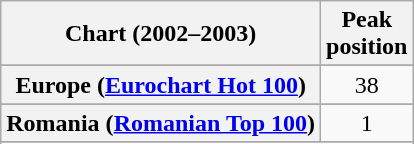<table class="wikitable sortable plainrowheaders" style="text-align:center">
<tr>
<th>Chart (2002–2003)</th>
<th>Peak<br>position</th>
</tr>
<tr>
</tr>
<tr>
</tr>
<tr>
</tr>
<tr>
<th scope="row">Europe (<a href='#'>Eurochart Hot 100</a>)</th>
<td>38</td>
</tr>
<tr>
</tr>
<tr>
</tr>
<tr>
</tr>
<tr>
</tr>
<tr>
</tr>
<tr>
</tr>
<tr>
<th scope="row">Romania (<a href='#'>Romanian Top 100</a>)</th>
<td>1</td>
</tr>
<tr>
</tr>
<tr>
</tr>
<tr>
</tr>
<tr>
</tr>
</table>
